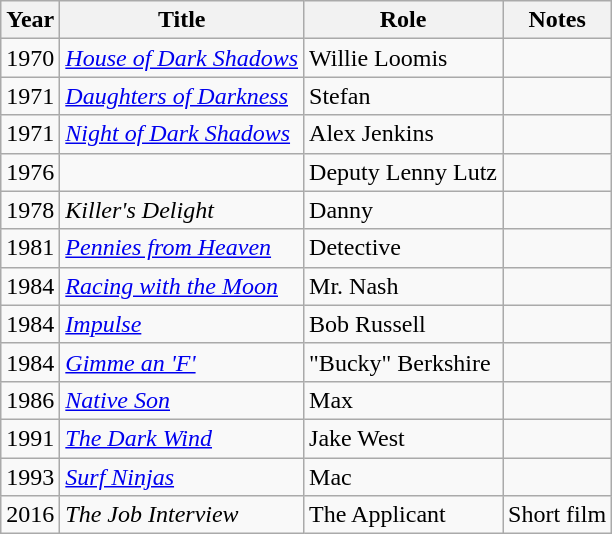<table class="wikitable sortable">
<tr>
<th>Year</th>
<th>Title</th>
<th class="unsortable">Role</th>
<th class="unsortable">Notes</th>
</tr>
<tr>
<td>1970</td>
<td><em><a href='#'>House of Dark Shadows</a></em></td>
<td>Willie Loomis</td>
<td></td>
</tr>
<tr>
<td>1971</td>
<td><em><a href='#'>Daughters of Darkness</a></em></td>
<td>Stefan</td>
<td></td>
</tr>
<tr>
<td>1971</td>
<td><em><a href='#'>Night of Dark Shadows</a></em></td>
<td>Alex Jenkins</td>
<td></td>
</tr>
<tr>
<td>1976</td>
<td><em> </em></td>
<td>Deputy Lenny Lutz</td>
<td></td>
</tr>
<tr>
<td>1978</td>
<td><em>Killer's Delight</em></td>
<td>Danny</td>
<td></td>
</tr>
<tr>
<td>1981</td>
<td><em><a href='#'>Pennies from Heaven</a></em></td>
<td>Detective</td>
<td></td>
</tr>
<tr>
<td>1984</td>
<td><em><a href='#'>Racing with the Moon</a></em></td>
<td>Mr. Nash</td>
<td></td>
</tr>
<tr>
<td>1984</td>
<td><em><a href='#'>Impulse</a></em></td>
<td>Bob Russell</td>
<td></td>
</tr>
<tr>
<td>1984</td>
<td><em><a href='#'>Gimme an 'F'</a></em></td>
<td>"Bucky" Berkshire</td>
<td></td>
</tr>
<tr>
<td>1986</td>
<td><em><a href='#'>Native Son</a></em></td>
<td>Max</td>
<td></td>
</tr>
<tr>
<td>1991</td>
<td><em><a href='#'>The Dark Wind</a></em></td>
<td>Jake West</td>
<td></td>
</tr>
<tr>
<td>1993</td>
<td><em><a href='#'>Surf Ninjas</a></em></td>
<td>Mac</td>
<td></td>
</tr>
<tr>
<td>2016</td>
<td><em>The Job Interview</em></td>
<td>The Applicant</td>
<td>Short film</td>
</tr>
</table>
